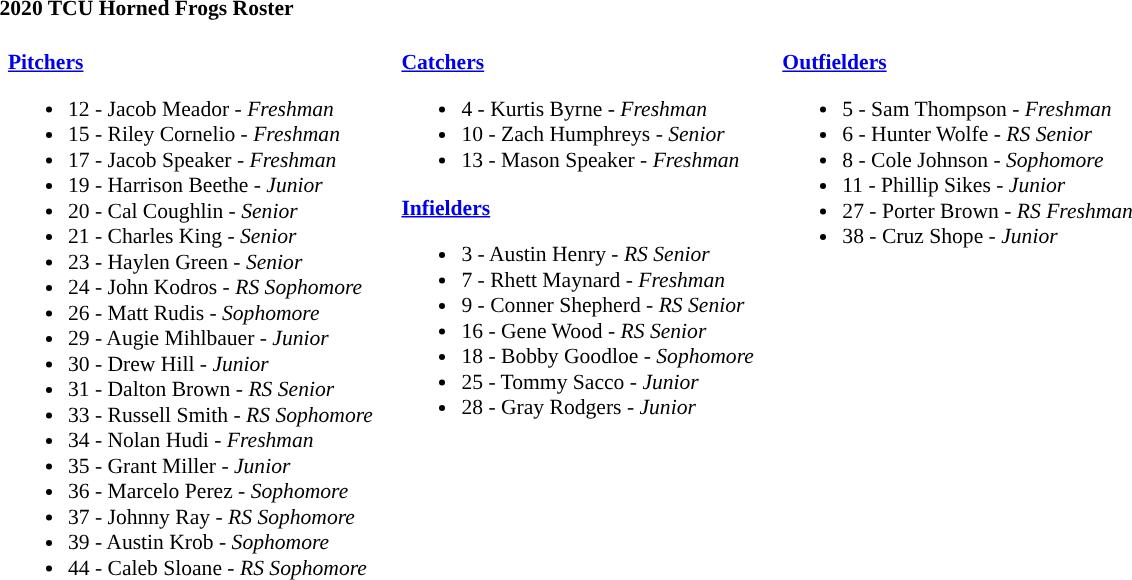<table class="toccolours" style="border-collapse:collapse; font-size:90%;">
<tr>
<td colspan="7"><strong>2020 TCU Horned Frogs Roster</strong></td>
</tr>
<tr>
<td width="03"> </td>
<td valign="top"><br><strong><a href='#'>Pitchers</a></strong><ul><li>12 - Jacob Meador - <em>Freshman</em></li><li>15 - Riley Cornelio - <em>Freshman</em></li><li>17 - Jacob Speaker - <em>Freshman</em></li><li>19 - Harrison Beethe - <em>Junior</em></li><li>20 - Cal Coughlin - <em>Senior</em></li><li>21 - Charles King - <em>Senior</em></li><li>23 - Haylen Green - <em>Senior</em></li><li>24 - John Kodros - <em>RS Sophomore</em></li><li>26 - Matt Rudis - <em>Sophomore</em></li><li>29 - Augie Mihlbauer - <em>Junior</em></li><li>30 - Drew Hill - <em>Junior</em></li><li>31 - Dalton Brown - <em>RS Senior</em></li><li>33 - Russell Smith - <em>RS Sophomore</em></li><li>34 - Nolan Hudi - <em>Freshman</em></li><li>35 - Grant Miller - <em>Junior</em></li><li>36 - Marcelo Perez - <em>Sophomore</em></li><li>37 - Johnny Ray - <em>RS Sophomore</em></li><li>39 - Austin Krob - <em>Sophomore</em></li><li>44 - Caleb Sloane - <em>RS Sophomore</em></li></ul></td>
<td width="15"> </td>
<td valign="top"><br><strong><a href='#'>Catchers</a></strong><ul><li>4 - Kurtis Byrne - <em>Freshman</em></li><li>10 - Zach Humphreys - <em>Senior</em></li><li>13 - Mason Speaker - <em>Freshman</em></li></ul><strong><a href='#'>Infielders</a></strong><ul><li>3 - Austin Henry - <em>RS Senior</em></li><li>7 - Rhett Maynard - <em>Freshman</em></li><li>9 - Conner Shepherd - <em>RS Senior</em></li><li>16 - Gene Wood - <em>RS Senior</em></li><li>18 - Bobby Goodloe - <em>Sophomore</em></li><li>25 - Tommy Sacco - <em>Junior</em></li><li>28 - Gray Rodgers - <em>Junior</em></li></ul></td>
<td width="15"> </td>
<td valign="top"><br><strong><a href='#'>Outfielders</a></strong><ul><li>5 - Sam Thompson - <em>Freshman</em></li><li>6 - Hunter Wolfe - <em>RS Senior</em></li><li>8 - Cole Johnson - <em>Sophomore</em></li><li>11 - Phillip Sikes - <em>Junior</em></li><li>27 - Porter Brown - <em>RS Freshman</em></li><li>38 - Cruz Shope - <em>Junior</em></li></ul></td>
<td width="25"> </td>
</tr>
</table>
